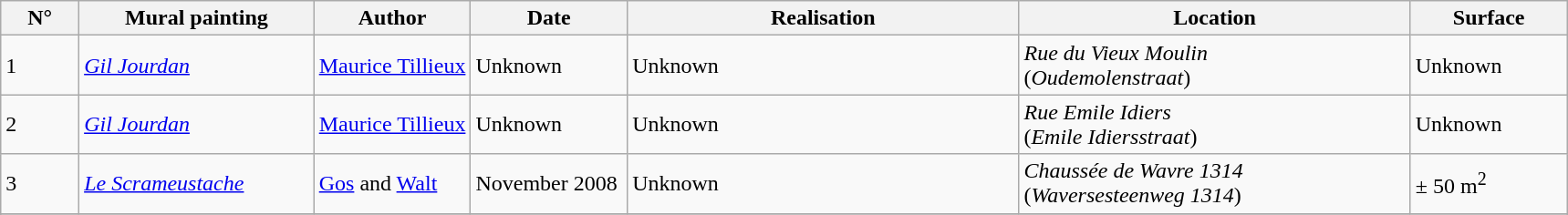<table class="wikitable">
<tr>
<th width=5%>N°</th>
<th width=15%>Mural painting</th>
<th width=10%>Author</th>
<th width=10%>Date</th>
<th width=25%>Realisation</th>
<th width=25%>Location</th>
<th width=10%>Surface</th>
</tr>
<tr>
<td>1</td>
<td><em><a href='#'>Gil Jourdan</a></em></td>
<td><a href='#'>Maurice Tillieux</a></td>
<td>Unknown</td>
<td>Unknown</td>
<td><em>Rue du Vieux Moulin</em><br>(<em>Oudemolenstraat</em>)</td>
<td>Unknown</td>
</tr>
<tr>
<td>2</td>
<td><em><a href='#'>Gil Jourdan</a></em></td>
<td><a href='#'>Maurice Tillieux</a></td>
<td>Unknown</td>
<td>Unknown</td>
<td><em>Rue Emile Idiers</em><br>(<em>Emile Idiersstraat</em>)</td>
<td>Unknown</td>
</tr>
<tr>
<td>3</td>
<td><em><a href='#'>Le Scrameustache</a></em></td>
<td><a href='#'>Gos</a> and <a href='#'>Walt</a></td>
<td>November 2008</td>
<td>Unknown</td>
<td><em>Chaussée de Wavre 1314</em><br>(<em>Waversesteenweg 1314</em>)</td>
<td>± 50 m<sup>2</sup></td>
</tr>
<tr>
</tr>
<tr 565>
</tr>
</table>
